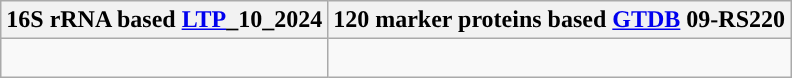<table class="wikitable">
<tr>
<th colspan=1>16S rRNA based <a href='#'>LTP</a>_10_2024</th>
<th colspan=1>120 marker proteins based <a href='#'>GTDB</a> 09-RS220</th>
</tr>
<tr>
<td style="vertical-align:top"><br></td>
<td><br></td>
</tr>
</table>
